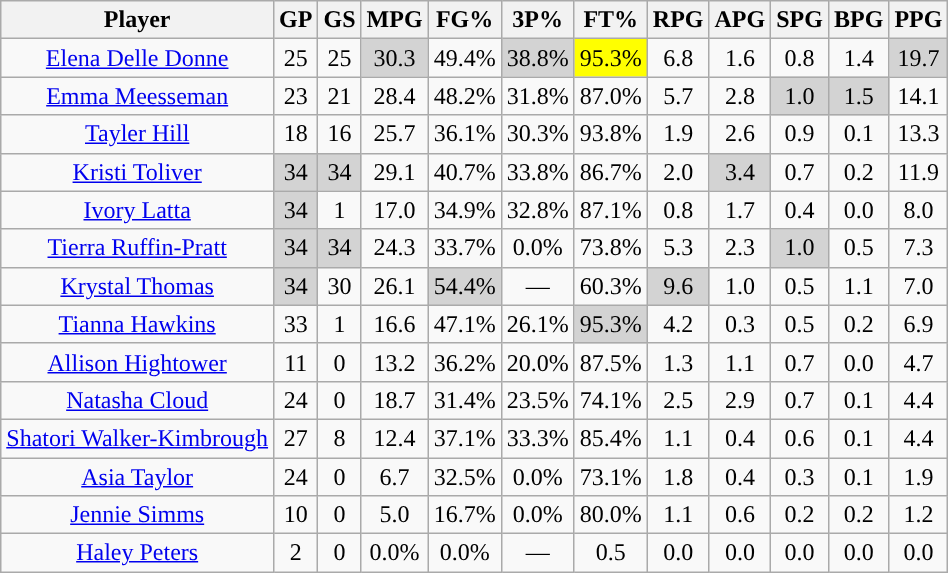<table class="wikitable sortable" style="text-align:center;">
<tr>
<th>Player</th>
<th>GP</th>
<th>GS</th>
<th>MPG</th>
<th>FG%</th>
<th>3P%</th>
<th>FT%</th>
<th>RPG</th>
<th>APG</th>
<th>SPG</th>
<th>BPG</th>
<th>PPG</th>
</tr>
<tr>
<td><a href='#'>Elena Delle Donne</a></td>
<td>25</td>
<td>25</td>
<td style="background:#D3D3D3;">30.3</td>
<td>49.4%</td>
<td style="background:#D3D3D3;">38.8%</td>
<td style="background:yellow">95.3%</td>
<td>6.8</td>
<td>1.6</td>
<td>0.8</td>
<td>1.4</td>
<td style="background:#D3D3D3;">19.7</td>
</tr>
<tr>
<td><a href='#'>Emma Meesseman</a></td>
<td>23</td>
<td>21</td>
<td>28.4</td>
<td>48.2%</td>
<td>31.8%</td>
<td>87.0%</td>
<td>5.7</td>
<td>2.8</td>
<td style="background:#D3D3D3;">1.0</td>
<td style="background:#D3D3D3;">1.5</td>
<td>14.1</td>
</tr>
<tr>
<td><a href='#'>Tayler Hill</a></td>
<td>18</td>
<td>16</td>
<td>25.7</td>
<td>36.1%</td>
<td>30.3%</td>
<td>93.8%</td>
<td>1.9</td>
<td>2.6</td>
<td>0.9</td>
<td>0.1</td>
<td>13.3</td>
</tr>
<tr>
<td><a href='#'>Kristi Toliver</a></td>
<td style="background:#D3D3D3;">34</td>
<td style="background:#D3D3D3;">34</td>
<td>29.1</td>
<td>40.7%</td>
<td>33.8%</td>
<td>86.7%</td>
<td>2.0</td>
<td style="background:#D3D3D3;">3.4</td>
<td>0.7</td>
<td>0.2</td>
<td>11.9</td>
</tr>
<tr>
<td><a href='#'>Ivory Latta</a></td>
<td style="background:#D3D3D3;">34</td>
<td>1</td>
<td>17.0</td>
<td>34.9%</td>
<td>32.8%</td>
<td>87.1%</td>
<td>0.8</td>
<td>1.7</td>
<td>0.4</td>
<td>0.0</td>
<td>8.0</td>
</tr>
<tr>
<td><a href='#'>Tierra Ruffin-Pratt</a></td>
<td style="background:#D3D3D3;">34</td>
<td style="background:#D3D3D3;">34</td>
<td>24.3</td>
<td>33.7%</td>
<td>0.0%</td>
<td>73.8%</td>
<td>5.3</td>
<td>2.3</td>
<td style="background:#D3D3D3;">1.0</td>
<td>0.5</td>
<td>7.3</td>
</tr>
<tr>
<td><a href='#'>Krystal Thomas</a></td>
<td style="background:#D3D3D3;">34</td>
<td>30</td>
<td>26.1</td>
<td style="background:#D3D3D3;">54.4%</td>
<td>—</td>
<td>60.3%</td>
<td style="background:#D3D3D3;">9.6</td>
<td>1.0</td>
<td>0.5</td>
<td>1.1</td>
<td>7.0</td>
</tr>
<tr>
<td><a href='#'>Tianna Hawkins</a></td>
<td>33</td>
<td>1</td>
<td>16.6</td>
<td>47.1%</td>
<td>26.1%</td>
<td style="background:#D3D3D3;">95.3%</td>
<td>4.2</td>
<td>0.3</td>
<td>0.5</td>
<td>0.2</td>
<td>6.9</td>
</tr>
<tr>
<td><a href='#'>Allison Hightower</a></td>
<td>11</td>
<td>0</td>
<td>13.2</td>
<td>36.2%</td>
<td>20.0%</td>
<td>87.5%</td>
<td>1.3</td>
<td>1.1</td>
<td>0.7</td>
<td>0.0</td>
<td>4.7</td>
</tr>
<tr>
<td><a href='#'>Natasha Cloud</a></td>
<td>24</td>
<td>0</td>
<td>18.7</td>
<td>31.4%</td>
<td>23.5%</td>
<td>74.1%</td>
<td>2.5</td>
<td>2.9</td>
<td>0.7</td>
<td>0.1</td>
<td>4.4</td>
</tr>
<tr>
<td><a href='#'>Shatori Walker-Kimbrough</a></td>
<td>27</td>
<td>8</td>
<td>12.4</td>
<td>37.1%</td>
<td>33.3%</td>
<td>85.4%</td>
<td>1.1</td>
<td>0.4</td>
<td>0.6</td>
<td>0.1</td>
<td>4.4</td>
</tr>
<tr>
<td><a href='#'>Asia Taylor</a></td>
<td>24</td>
<td>0</td>
<td>6.7</td>
<td>32.5%</td>
<td>0.0%</td>
<td>73.1%</td>
<td>1.8</td>
<td>0.4</td>
<td>0.3</td>
<td>0.1</td>
<td>1.9</td>
</tr>
<tr>
<td><a href='#'>Jennie Simms</a></td>
<td>10</td>
<td>0</td>
<td>5.0</td>
<td>16.7%</td>
<td>0.0%</td>
<td>80.0%</td>
<td>1.1</td>
<td>0.6</td>
<td>0.2</td>
<td>0.2</td>
<td>1.2</td>
</tr>
<tr>
<td><a href='#'>Haley Peters</a></td>
<td>2</td>
<td>0</td>
<td>0.0%</td>
<td>0.0%</td>
<td>—</td>
<td>0.5</td>
<td>0.0</td>
<td>0.0</td>
<td>0.0</td>
<td>0.0</td>
<td>0.0</td>
</tr>
</table>
